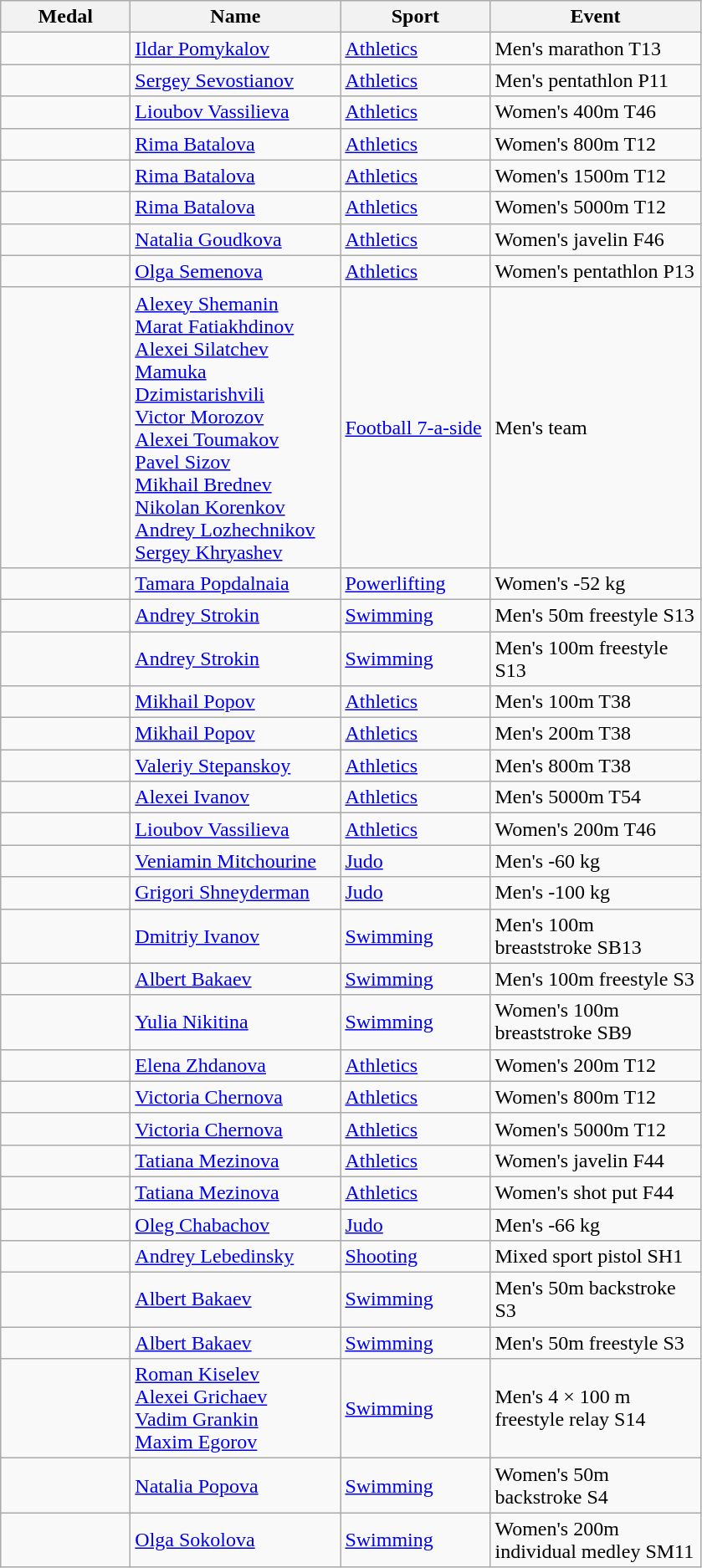<table class="wikitable">
<tr>
<th style="width:6em">Medal</th>
<th style="width:10em">Name</th>
<th style="width:7em">Sport</th>
<th style="width:10em">Event</th>
</tr>
<tr>
<td></td>
<td><a href='#'>Ildar Pomykalov</a></td>
<td><a href='#'>Athletics</a></td>
<td>Men's marathon T13</td>
</tr>
<tr>
<td></td>
<td><a href='#'>Sergey Sevostianov</a></td>
<td><a href='#'>Athletics</a></td>
<td>Men's pentathlon P11</td>
</tr>
<tr>
<td></td>
<td><a href='#'>Lioubov Vassilieva</a></td>
<td><a href='#'>Athletics</a></td>
<td>Women's 400m T46</td>
</tr>
<tr>
<td></td>
<td><a href='#'>Rima Batalova</a></td>
<td><a href='#'>Athletics</a></td>
<td>Women's 800m T12</td>
</tr>
<tr>
<td></td>
<td><a href='#'>Rima Batalova</a></td>
<td><a href='#'>Athletics</a></td>
<td>Women's 1500m T12</td>
</tr>
<tr>
<td></td>
<td><a href='#'>Rima Batalova</a></td>
<td><a href='#'>Athletics</a></td>
<td>Women's 5000m T12</td>
</tr>
<tr>
<td></td>
<td><a href='#'>Natalia Goudkova</a></td>
<td><a href='#'>Athletics</a></td>
<td>Women's javelin F46</td>
</tr>
<tr>
<td></td>
<td><a href='#'>Olga Semenova</a></td>
<td><a href='#'>Athletics</a></td>
<td>Women's pentathlon P13</td>
</tr>
<tr>
<td></td>
<td><a href='#'>Alexey Shemanin</a><br> <a href='#'>Marat Fatiakhdinov</a><br> <a href='#'>Alexei Silatchev</a><br> <a href='#'>Mamuka Dzimistarishvili</a><br> <a href='#'>Victor Morozov</a><br> <a href='#'>Alexei Toumakov</a><br> <a href='#'>Pavel Sizov</a><br> <a href='#'>Mikhail Brednev</a><br> <a href='#'>Nikolan Korenkov</a><br> <a href='#'>Andrey Lozhechnikov</a><br> <a href='#'>Sergey Khryashev</a></td>
<td><a href='#'>Football 7-a-side</a></td>
<td>Men's team</td>
</tr>
<tr>
<td></td>
<td><a href='#'>Tamara Popdalnaia</a></td>
<td><a href='#'>Powerlifting</a></td>
<td>Women's -52 kg</td>
</tr>
<tr>
<td></td>
<td><a href='#'>Andrey Strokin</a></td>
<td><a href='#'>Swimming</a></td>
<td>Men's 50m freestyle S13</td>
</tr>
<tr>
<td></td>
<td><a href='#'>Andrey Strokin</a></td>
<td><a href='#'>Swimming</a></td>
<td>Men's 100m freestyle S13</td>
</tr>
<tr>
<td></td>
<td><a href='#'>Mikhail Popov</a></td>
<td><a href='#'>Athletics</a></td>
<td>Men's 100m T38</td>
</tr>
<tr>
<td></td>
<td><a href='#'>Mikhail Popov</a></td>
<td><a href='#'>Athletics</a></td>
<td>Men's 200m T38</td>
</tr>
<tr>
<td></td>
<td><a href='#'>Valeriy Stepanskoy</a></td>
<td><a href='#'>Athletics</a></td>
<td>Men's 800m T38</td>
</tr>
<tr>
<td></td>
<td><a href='#'>Alexei Ivanov</a></td>
<td><a href='#'>Athletics</a></td>
<td>Men's 5000m T54</td>
</tr>
<tr>
<td></td>
<td><a href='#'>Lioubov Vassilieva</a></td>
<td><a href='#'>Athletics</a></td>
<td>Women's 200m T46</td>
</tr>
<tr>
<td></td>
<td><a href='#'>Veniamin Mitchourine</a></td>
<td><a href='#'>Judo</a></td>
<td>Men's -60 kg</td>
</tr>
<tr>
<td></td>
<td><a href='#'>Grigori Shneyderman</a></td>
<td><a href='#'>Judo</a></td>
<td>Men's -100 kg</td>
</tr>
<tr>
<td></td>
<td><a href='#'>Dmitriy Ivanov</a></td>
<td><a href='#'>Swimming</a></td>
<td>Men's 100m breaststroke SB13</td>
</tr>
<tr>
<td></td>
<td><a href='#'>Albert Bakaev</a></td>
<td><a href='#'>Swimming</a></td>
<td>Men's 100m freestyle S3</td>
</tr>
<tr>
<td></td>
<td><a href='#'>Yulia Nikitina</a></td>
<td><a href='#'>Swimming</a></td>
<td>Women's 100m breaststroke SB9</td>
</tr>
<tr>
<td></td>
<td><a href='#'>Elena Zhdanova</a></td>
<td><a href='#'>Athletics</a></td>
<td>Women's 200m T12</td>
</tr>
<tr>
<td></td>
<td><a href='#'>Victoria Chernova</a></td>
<td><a href='#'>Athletics</a></td>
<td>Women's 800m T12</td>
</tr>
<tr>
<td></td>
<td><a href='#'>Victoria Chernova</a></td>
<td><a href='#'>Athletics</a></td>
<td>Women's 5000m T12</td>
</tr>
<tr>
<td></td>
<td><a href='#'>Tatiana Mezinova</a></td>
<td><a href='#'>Athletics</a></td>
<td>Women's javelin F44</td>
</tr>
<tr>
<td></td>
<td><a href='#'>Tatiana Mezinova</a></td>
<td><a href='#'>Athletics</a></td>
<td>Women's shot put F44</td>
</tr>
<tr>
<td></td>
<td><a href='#'>Oleg Chabachov</a></td>
<td><a href='#'>Judo</a></td>
<td>Men's -66 kg</td>
</tr>
<tr>
<td></td>
<td><a href='#'>Andrey Lebedinsky</a></td>
<td><a href='#'>Shooting</a></td>
<td>Mixed sport pistol SH1</td>
</tr>
<tr>
<td></td>
<td><a href='#'>Albert Bakaev</a></td>
<td><a href='#'>Swimming</a></td>
<td>Men's 50m backstroke S3</td>
</tr>
<tr>
<td></td>
<td><a href='#'>Albert Bakaev</a></td>
<td><a href='#'>Swimming</a></td>
<td>Men's 50m freestyle S3</td>
</tr>
<tr>
<td></td>
<td><a href='#'>Roman Kiselev</a><br> <a href='#'>Alexei Grichaev</a><br> <a href='#'>Vadim Grankin</a><br> <a href='#'>Maxim Egorov</a></td>
<td><a href='#'>Swimming</a></td>
<td>Men's 4 × 100 m freestyle relay S14</td>
</tr>
<tr>
<td></td>
<td><a href='#'>Natalia Popova</a></td>
<td><a href='#'>Swimming</a></td>
<td>Women's 50m backstroke S4</td>
</tr>
<tr>
<td></td>
<td><a href='#'>Olga Sokolova</a></td>
<td><a href='#'>Swimming</a></td>
<td>Women's 200m individual medley SM11</td>
</tr>
</table>
